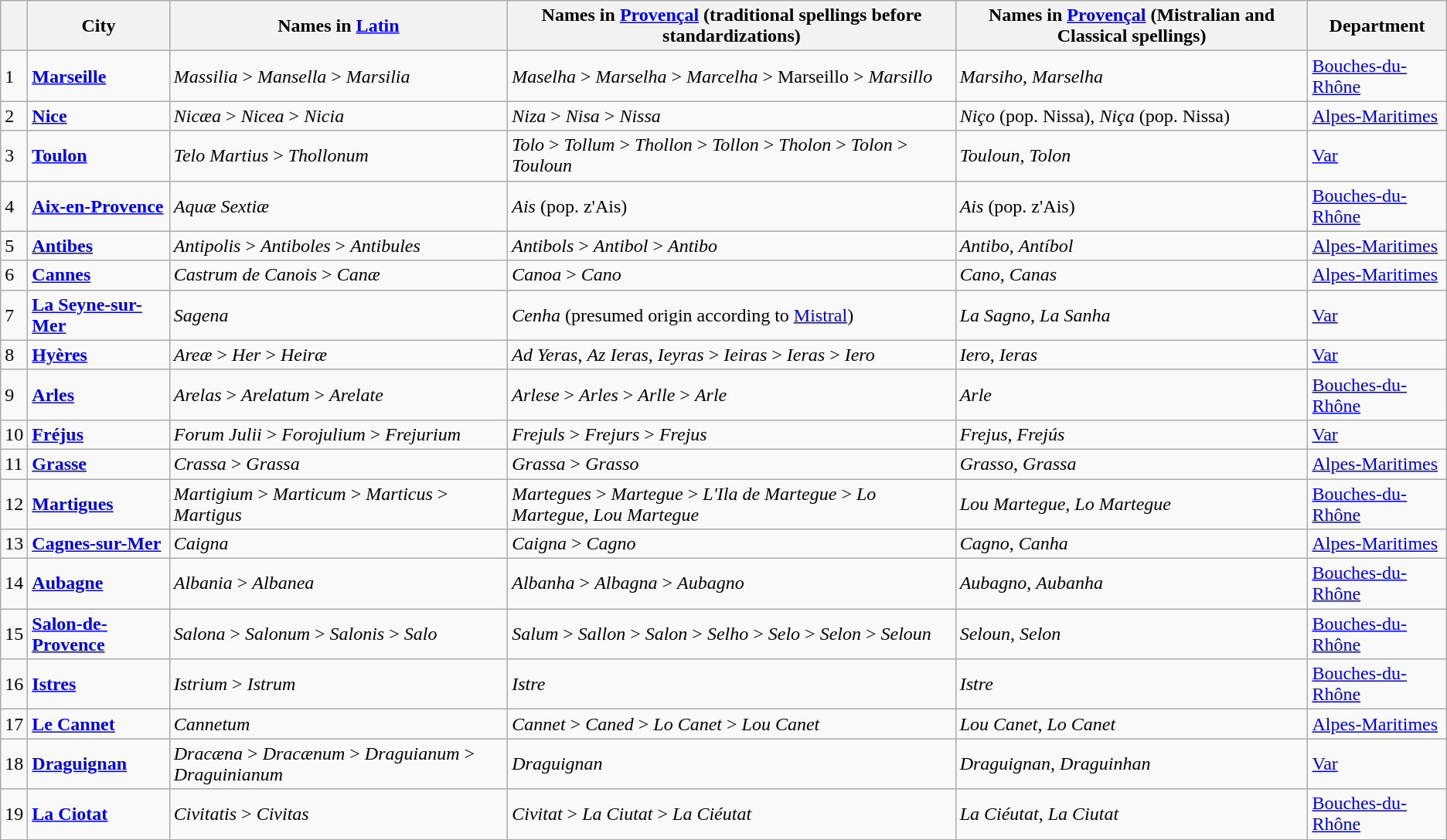<table class="wikitable centre sortable">
<tr>
<th></th>
<th>City</th>
<th>Names in <a href='#'>Latin</a></th>
<th>Names in <a href='#'>Provençal</a> (traditional spellings before standardizations)</th>
<th>Names in <a href='#'>Provençal</a> (Mistralian and Classical spellings)</th>
<th>Department</th>
</tr>
<tr>
<td>1</td>
<td><strong><a href='#'>Marseille</a></strong></td>
<td><em>Massilia</em> > <em>Mansella</em> > <em>Marsilia</em></td>
<td><em>Maselha</em> > <em>Marselha</em> > <em>Marcelha</em> > Marseillo > <em>Marsillo</em></td>
<td><em>Marsiho</em>, <em>Marselha</em></td>
<td><a href='#'>Bouches-du-Rhône</a></td>
</tr>
<tr>
<td>2</td>
<td><strong><a href='#'>Nice</a></strong></td>
<td><em>Nicæa</em> > <em>Nicea</em> > <em>Nicia</em></td>
<td><em>Niza</em> > <em>Nisa</em> > <em>Nissa</em></td>
<td><em>Niço</em> (pop. Nissa), <em>Niça</em> (pop. Nissa)</td>
<td><a href='#'>Alpes-Maritimes</a></td>
</tr>
<tr>
<td>3</td>
<td><strong><a href='#'>Toulon</a></strong></td>
<td><em>Telo Martius</em> > <em>Thollonum</em></td>
<td><em>Tolo</em> > <em>Tollum</em> > <em>Thollon</em> > <em>Tollon</em> > <em>Tholon</em> > <em>Tolon</em> > <em>Touloun</em></td>
<td><em>Touloun</em>, <em>Tolon</em></td>
<td><a href='#'>Var</a></td>
</tr>
<tr>
<td>4</td>
<td><strong><a href='#'>Aix-en-Provence</a></strong></td>
<td><em>Aquæ Sextiæ</em></td>
<td><em>Ais</em> (pop. z'Ais)</td>
<td><em>Ais</em> (pop. z'Ais)</td>
<td><a href='#'>Bouches-du-Rhône</a></td>
</tr>
<tr>
<td>5</td>
<td><strong><a href='#'>Antibes</a></strong></td>
<td><em>Antipolis</em> > <em>Antiboles</em> > <em>Antibules</em></td>
<td><em>Antibols</em> > <em>Antibol</em> > <em>Antibo</em></td>
<td><em>Antibo</em>, <em>Antíbol</em></td>
<td><a href='#'>Alpes-Maritimes</a></td>
</tr>
<tr>
<td>6</td>
<td><strong><a href='#'>Cannes</a></strong></td>
<td><em>Castrum de Canois</em> > <em>Canæ</em></td>
<td><em>Canoa</em> > <em>Cano</em></td>
<td><em>Cano</em>, <em>Canas</em></td>
<td><a href='#'>Alpes-Maritimes</a></td>
</tr>
<tr>
<td>7</td>
<td><strong><a href='#'>La Seyne-sur-Mer</a></strong></td>
<td><em>Sagena</em></td>
<td><em>Cenha</em> (presumed origin according to <a href='#'>Mistral</a>)</td>
<td><em>La Sagno</em>, <em>La Sanha</em></td>
<td><a href='#'>Var</a></td>
</tr>
<tr>
<td>8</td>
<td><strong><a href='#'>Hyères</a></strong></td>
<td><em>Areæ</em> > <em>Her</em> > <em>Heiræ</em></td>
<td><em>Ad Yeras</em>, <em>Az Ieras</em>, <em>Ieyras</em> > <em>Ieiras</em> > <em>Ieras</em> > <em>Iero</em></td>
<td><em>Iero</em>, <em>Ieras</em></td>
<td><a href='#'>Var</a></td>
</tr>
<tr>
<td>9</td>
<td><strong><a href='#'>Arles</a></strong></td>
<td><em>Arelas</em> > <em>Arelatum</em> > <em>Arelate</em></td>
<td><em>Arlese</em> > <em>Arles</em> > <em>Arlle</em> > <em>Arle</em></td>
<td><em>Arle</em></td>
<td><a href='#'>Bouches-du-Rhône</a></td>
</tr>
<tr>
<td>10</td>
<td><strong><a href='#'>Fréjus</a></strong></td>
<td><em>Forum Julii</em> > <em>Forojulium</em> > <em>Frejurium</em></td>
<td><em>Frejuls</em> > <em>Frejurs</em> > <em>Frejus</em></td>
<td><em>Frejus</em>, <em>Frejús</em></td>
<td><a href='#'>Var</a></td>
</tr>
<tr>
<td>11</td>
<td><strong><a href='#'>Grasse</a></strong></td>
<td><em>Crassa</em> > <em>Grassa</em></td>
<td><em>Grassa</em> > <em>Grasso</em></td>
<td><em>Grasso</em>, <em>Grassa</em></td>
<td><a href='#'>Alpes-Maritimes</a></td>
</tr>
<tr>
<td>12</td>
<td><strong><a href='#'>Martigues</a></strong></td>
<td><em>Martigium</em> > <em>Marticum</em> > <em>Marticus</em> > <em>Martigus</em></td>
<td><em>Martegues</em> > <em>Martegue</em> > <em>L'Ila de Martegue</em> > <em>Lo Martegue</em>, <em>Lou Martegue</em></td>
<td><em>Lou Martegue</em>, <em>Lo Martegue</em></td>
<td><a href='#'>Bouches-du-Rhône</a></td>
</tr>
<tr>
<td>13</td>
<td><strong><a href='#'>Cagnes-sur-Mer</a></strong></td>
<td><em>Caigna</em></td>
<td><em>Caigna</em> > <em>Cagno</em></td>
<td><em>Cagno</em>, <em>Canha</em></td>
<td><a href='#'>Alpes-Maritimes</a></td>
</tr>
<tr>
<td>14</td>
<td><strong><a href='#'>Aubagne</a></strong></td>
<td><em>Albania</em> > <em>Albanea</em></td>
<td><em>Albanha</em> > <em>Albagna</em> > <em>Aubagno</em></td>
<td><em>Aubagno</em>, <em>Aubanha</em></td>
<td><a href='#'>Bouches-du-Rhône</a></td>
</tr>
<tr>
<td>15</td>
<td><strong><a href='#'>Salon-de-Provence</a></strong></td>
<td><em>Salona</em> > <em>Salonum</em> > <em>Salonis</em> > <em>Salo</em></td>
<td><em>Salum</em> > <em>Sallon</em> > <em>Salon</em> > <em>Selho</em> > <em>Selo</em> > <em>Selon</em> > <em>Seloun</em></td>
<td><em>Seloun</em>, <em>Selon</em></td>
<td><a href='#'>Bouches-du-Rhône</a></td>
</tr>
<tr>
<td>16</td>
<td><strong><a href='#'>Istres</a></strong></td>
<td><em>Istrium</em> > <em>Istrum</em></td>
<td><em>Istre</em></td>
<td><em>Istre</em></td>
<td><a href='#'>Bouches-du-Rhône</a></td>
</tr>
<tr>
<td>17</td>
<td><strong><a href='#'>Le Cannet</a></strong></td>
<td><em>Cannetum</em></td>
<td><em>Cannet</em> > <em>Caned</em> > <em>Lo Canet</em> > <em>Lou Canet</em></td>
<td><em>Lou Canet</em>, <em>Lo Canet</em></td>
<td><a href='#'>Alpes-Maritimes</a></td>
</tr>
<tr>
<td>18</td>
<td><strong><a href='#'>Draguignan</a></strong></td>
<td><em>Dracæna</em> > <em>Dracænum</em> > <em>Draguianum</em> > <em>Draguinianum</em></td>
<td><em>Draguignan</em></td>
<td><em>Draguignan</em>, <em>Draguinhan</em></td>
<td><a href='#'>Var</a></td>
</tr>
<tr>
<td>19</td>
<td><strong><a href='#'>La Ciotat</a></strong></td>
<td><em>Civitatis</em> > <em>Civitas</em></td>
<td><em>Civitat</em> > <em>La Ciutat</em> > <em>La Ciéutat</em></td>
<td><em>La Ciéutat</em>, <em>La Ciutat</em></td>
<td><a href='#'>Bouches-du-Rhône</a></td>
</tr>
<tr>
</tr>
</table>
